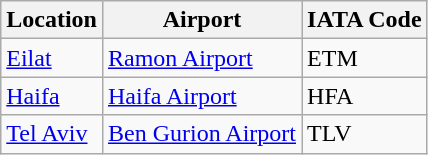<table class="wikitable">
<tr>
<th>Location</th>
<th>Airport</th>
<th>IATA Code</th>
</tr>
<tr>
<td><a href='#'>Eilat</a></td>
<td><a href='#'>Ramon Airport</a></td>
<td>ETM</td>
</tr>
<tr>
<td><a href='#'>Haifa</a></td>
<td><a href='#'>Haifa Airport</a></td>
<td>HFA</td>
</tr>
<tr>
<td><a href='#'>Tel Aviv</a></td>
<td><a href='#'>Ben Gurion Airport</a></td>
<td>TLV</td>
</tr>
</table>
